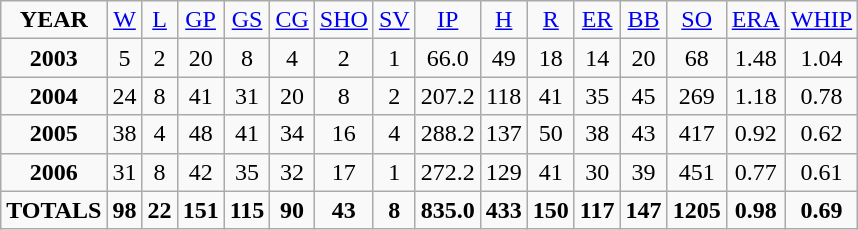<table class="wikitable">
<tr align=center>
<td><strong>YEAR</strong></td>
<td><a href='#'>W</a></td>
<td><a href='#'>L</a></td>
<td><a href='#'>GP</a></td>
<td><a href='#'>GS</a></td>
<td><a href='#'>CG</a></td>
<td><a href='#'>SHO</a></td>
<td><a href='#'>SV</a></td>
<td><a href='#'>IP</a></td>
<td><a href='#'>H</a></td>
<td><a href='#'>R</a></td>
<td><a href='#'>ER</a></td>
<td><a href='#'>BB</a></td>
<td><a href='#'>SO</a></td>
<td><a href='#'>ERA</a></td>
<td><a href='#'>WHIP</a></td>
</tr>
<tr align=center>
<td><strong>2003</strong></td>
<td>5</td>
<td>2</td>
<td>20</td>
<td>8</td>
<td>4</td>
<td>2</td>
<td>1</td>
<td>66.0</td>
<td>49</td>
<td>18</td>
<td>14</td>
<td>20</td>
<td>68</td>
<td>1.48</td>
<td>1.04</td>
</tr>
<tr align=center>
<td><strong>2004</strong></td>
<td>24</td>
<td>8</td>
<td>41</td>
<td>31</td>
<td>20</td>
<td>8</td>
<td>2</td>
<td>207.2</td>
<td>118</td>
<td>41</td>
<td>35</td>
<td>45</td>
<td>269</td>
<td>1.18</td>
<td>0.78</td>
</tr>
<tr align=center>
<td><strong>2005</strong></td>
<td>38</td>
<td>4</td>
<td>48</td>
<td>41</td>
<td>34</td>
<td>16</td>
<td>4</td>
<td>288.2</td>
<td>137</td>
<td>50</td>
<td>38</td>
<td>43</td>
<td>417</td>
<td>0.92</td>
<td>0.62</td>
</tr>
<tr align=center>
<td><strong>2006</strong></td>
<td>31</td>
<td>8</td>
<td>42</td>
<td>35</td>
<td>32</td>
<td>17</td>
<td>1</td>
<td>272.2</td>
<td>129</td>
<td>41</td>
<td>30</td>
<td>39</td>
<td>451</td>
<td>0.77</td>
<td>0.61</td>
</tr>
<tr align=center>
<td><strong>TOTALS</strong></td>
<td><strong>98</strong></td>
<td><strong>22</strong></td>
<td><strong>151</strong></td>
<td><strong>115</strong></td>
<td><strong>90</strong></td>
<td><strong>43</strong></td>
<td><strong>8</strong></td>
<td><strong>835.0</strong></td>
<td><strong>433</strong></td>
<td><strong>150</strong></td>
<td><strong>117</strong></td>
<td><strong>147</strong></td>
<td><strong>1205</strong></td>
<td><strong>0.98</strong></td>
<td><strong>0.69</strong></td>
</tr>
</table>
